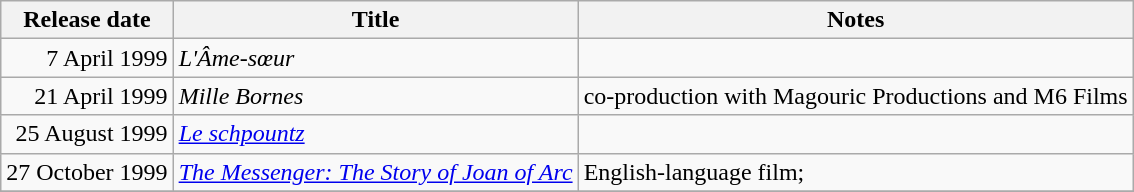<table class="wikitable sortable">
<tr>
<th scope="col">Release date</th>
<th>Title</th>
<th>Notes</th>
</tr>
<tr>
<td style="text-align:right;">7 April 1999</td>
<td><em>L'Âme-sœur</em></td>
<td></td>
</tr>
<tr>
<td style="text-align:right;">21 April 1999</td>
<td><em>Mille Bornes</em></td>
<td>co-production with Magouric Productions and M6 Films</td>
</tr>
<tr>
<td style="text-align:right;">25 August 1999</td>
<td><em><a href='#'>Le schpountz</a></em></td>
<td></td>
</tr>
<tr>
<td style="text-align:right;">27 October 1999</td>
<td><em><a href='#'>The Messenger: The Story of Joan of Arc</a></em></td>
<td>English-language film;</td>
</tr>
<tr>
</tr>
</table>
